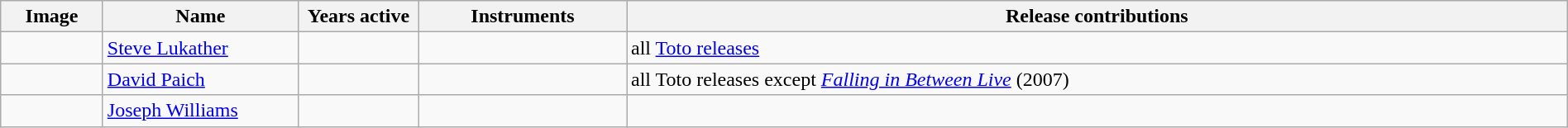<table class="wikitable" border="1" width=100%>
<tr>
<th width="75">Image</th>
<th width="150">Name</th>
<th width="90">Years active</th>
<th width="160">Instruments</th>
<th>Release contributions</th>
</tr>
<tr>
<td></td>
<td><a href='#'>Steve Lukather</a></td>
<td></td>
<td></td>
<td>all <a href='#'>Toto releases</a></td>
</tr>
<tr>
<td></td>
<td><a href='#'>David Paich</a></td>
<td></td>
<td></td>
<td>all Toto releases except <em><a href='#'>Falling in Between Live</a></em> (2007)</td>
</tr>
<tr>
<td></td>
<td><a href='#'>Joseph Williams</a></td>
<td></td>
<td></td>
<td></td>
</tr>
</table>
